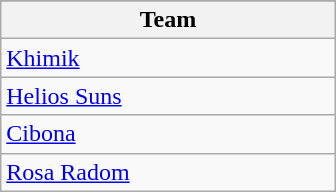<table class="wikitable" style="width:14em;float:left; margin-right:0.5em">
<tr>
</tr>
<tr>
<th>Team</th>
</tr>
<tr>
<td> <a href='#'>Khimik</a></td>
</tr>
<tr>
<td> <a href='#'>Helios Suns</a></td>
</tr>
<tr>
<td> <a href='#'>Cibona</a></td>
</tr>
<tr>
<td> <a href='#'>Rosa Radom</a></td>
</tr>
</table>
